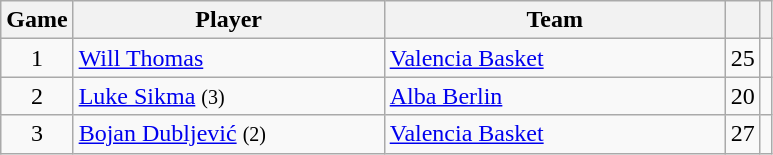<table class="wikitable sortable" style="text-align: center;">
<tr>
<th>Game</th>
<th style="width:200px;">Player</th>
<th style="width:220px;">Team</th>
<th><a href='#'></a></th>
<th></th>
</tr>
<tr>
<td>1</td>
<td align=left> <a href='#'>Will Thomas</a></td>
<td align=left> <a href='#'>Valencia Basket</a></td>
<td>25</td>
<td></td>
</tr>
<tr>
<td>2</td>
<td align=left> <a href='#'>Luke Sikma</a> <small>(3)</small></td>
<td align=left> <a href='#'>Alba Berlin</a></td>
<td>20</td>
<td></td>
</tr>
<tr>
<td>3</td>
<td align=left> <a href='#'>Bojan Dubljević</a> <small>(2)</small></td>
<td align=left> <a href='#'>Valencia Basket</a></td>
<td>27</td>
<td></td>
</tr>
</table>
